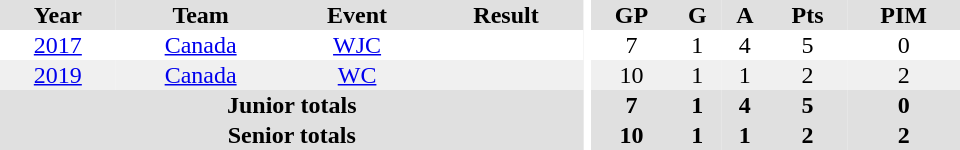<table border="0" cellpadding="1" cellspacing="0" ID="Table3" style="text-align:center; width:40em;">
<tr bgcolor="#e0e0e0">
<th>Year</th>
<th>Team</th>
<th>Event</th>
<th>Result</th>
<th rowspan="99" bgcolor="#fff"></th>
<th>GP</th>
<th>G</th>
<th>A</th>
<th>Pts</th>
<th>PIM</th>
</tr>
<tr>
<td><a href='#'>2017</a></td>
<td><a href='#'>Canada</a></td>
<td><a href='#'>WJC</a></td>
<td></td>
<td>7</td>
<td>1</td>
<td>4</td>
<td>5</td>
<td>0</td>
</tr>
<tr bgcolor="#f0f0f0">
<td><a href='#'>2019</a></td>
<td><a href='#'>Canada</a></td>
<td><a href='#'>WC</a></td>
<td></td>
<td>10</td>
<td>1</td>
<td>1</td>
<td>2</td>
<td>2</td>
</tr>
<tr bgcolor="#e0e0e0">
<th colspan="4">Junior totals</th>
<th>7</th>
<th>1</th>
<th>4</th>
<th>5</th>
<th>0</th>
</tr>
<tr bgcolor="#e0e0e0">
<th colspan="4">Senior totals</th>
<th>10</th>
<th>1</th>
<th>1</th>
<th>2</th>
<th>2</th>
</tr>
</table>
